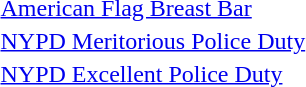<table>
<tr>
<td></td>
<td><a href='#'>American Flag Breast Bar</a></td>
</tr>
<tr>
<td></td>
<td><a href='#'>NYPD Meritorious Police Duty</a></td>
</tr>
<tr>
<td></td>
<td><a href='#'>NYPD Excellent Police Duty</a></td>
</tr>
</table>
